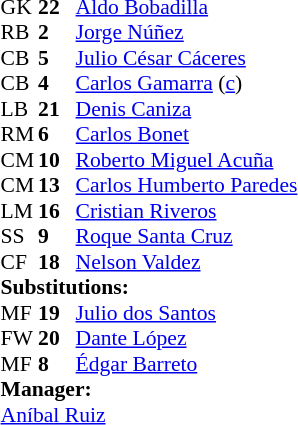<table style="font-size: 90%" cellspacing="0" cellpadding="0" align=center>
<tr>
<th width="25"></th>
<th width="25"></th>
</tr>
<tr>
<td>GK</td>
<td><strong>22</strong></td>
<td><a href='#'>Aldo Bobadilla</a></td>
</tr>
<tr>
<td>RB</td>
<td><strong>2</strong></td>
<td><a href='#'>Jorge Núñez</a></td>
<td></td>
</tr>
<tr>
<td>CB</td>
<td><strong>5</strong></td>
<td><a href='#'>Julio César Cáceres</a></td>
</tr>
<tr>
<td>CB</td>
<td><strong>4</strong></td>
<td><a href='#'>Carlos Gamarra</a> (<a href='#'>c</a>)</td>
</tr>
<tr>
<td>LB</td>
<td><strong>21</strong></td>
<td><a href='#'>Denis Caniza</a></td>
<td></td>
</tr>
<tr>
<td>RM</td>
<td><strong>6</strong></td>
<td><a href='#'>Carlos Bonet</a></td>
<td></td>
<td></td>
</tr>
<tr>
<td>CM</td>
<td><strong>10</strong></td>
<td><a href='#'>Roberto Miguel Acuña</a></td>
<td></td>
</tr>
<tr>
<td>CM</td>
<td><strong>13</strong></td>
<td><a href='#'>Carlos Humberto Paredes</a></td>
<td></td>
</tr>
<tr>
<td>LM</td>
<td><strong>16</strong></td>
<td><a href='#'>Cristian Riveros</a></td>
<td></td>
<td></td>
</tr>
<tr>
<td>SS</td>
<td><strong>9</strong></td>
<td><a href='#'>Roque Santa Cruz</a></td>
<td></td>
<td></td>
</tr>
<tr>
<td>CF</td>
<td><strong>18</strong></td>
<td><a href='#'>Nelson Valdez</a></td>
</tr>
<tr>
<td colspan=3><strong>Substitutions:</strong></td>
</tr>
<tr>
<td>MF</td>
<td><strong>19</strong></td>
<td><a href='#'>Julio dos Santos</a></td>
<td></td>
<td></td>
</tr>
<tr>
<td>FW</td>
<td><strong>20</strong></td>
<td><a href='#'>Dante López</a></td>
<td></td>
<td></td>
</tr>
<tr>
<td>MF</td>
<td><strong>8</strong></td>
<td><a href='#'>Édgar Barreto</a></td>
<td></td>
<td></td>
</tr>
<tr>
<td colspan=3><strong>Manager:</strong></td>
</tr>
<tr>
<td colspan="4"> <a href='#'>Aníbal Ruiz</a></td>
</tr>
</table>
